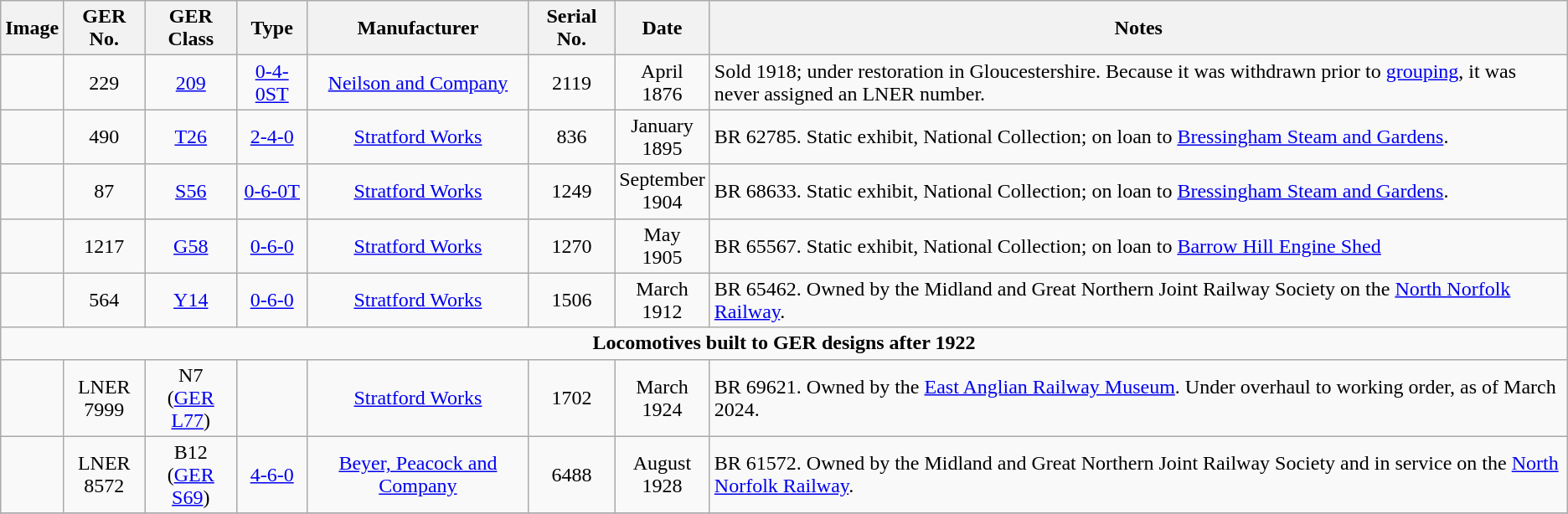<table class=wikitable style=text-align:center>
<tr>
<th>Image</th>
<th>GER No.</th>
<th>GER Class</th>
<th>Type</th>
<th>Manufacturer</th>
<th>Serial No.</th>
<th>Date</th>
<th>Notes</th>
</tr>
<tr>
<td></td>
<td>229</td>
<td><a href='#'>209</a></td>
<td><a href='#'>0-4-0ST</a></td>
<td><a href='#'>Neilson and Company</a></td>
<td>2119</td>
<td>April<br>1876</td>
<td align=left>Sold 1918; under restoration in Gloucestershire. Because it was withdrawn prior to <a href='#'>grouping</a>, it was never assigned an LNER number.</td>
</tr>
<tr>
<td></td>
<td>490</td>
<td><a href='#'>T26</a></td>
<td><a href='#'>2-4-0</a></td>
<td><a href='#'>Stratford Works</a></td>
<td>836</td>
<td>January<br>1895</td>
<td align=left> BR 62785. Static exhibit, National Collection; on loan to <a href='#'>Bressingham Steam and Gardens</a>.</td>
</tr>
<tr>
<td></td>
<td>87</td>
<td><a href='#'>S56</a></td>
<td><a href='#'>0-6-0T</a></td>
<td><a href='#'>Stratford Works</a></td>
<td>1249</td>
<td>September<br>1904</td>
<td align=left>BR 68633. Static exhibit, National Collection; on loan to <a href='#'>Bressingham Steam and Gardens</a>.</td>
</tr>
<tr>
<td></td>
<td>1217</td>
<td><a href='#'>G58</a></td>
<td><a href='#'>0-6-0</a></td>
<td><a href='#'>Stratford Works</a></td>
<td>1270</td>
<td>May<br>1905</td>
<td align=left> BR 65567. Static exhibit, National Collection; on loan to <a href='#'>Barrow Hill Engine Shed</a></td>
</tr>
<tr>
<td></td>
<td>564</td>
<td><a href='#'>Y14</a></td>
<td><a href='#'>0-6-0</a></td>
<td><a href='#'>Stratford Works</a></td>
<td>1506</td>
<td>March<br>1912</td>
<td align=left> BR 65462. Owned by the Midland and Great Northern Joint Railway Society on the <a href='#'>North Norfolk Railway</a>.</td>
</tr>
<tr>
<td colspan=8><strong>Locomotives built to GER designs after 1922</strong></td>
</tr>
<tr>
<td></td>
<td>LNER<br>7999</td>
<td>N7<br>(<a href='#'>GER L77</a>)</td>
<td></td>
<td><a href='#'>Stratford Works</a></td>
<td>1702</td>
<td>March<br>1924</td>
<td align=left>BR 69621. Owned by the <a href='#'>East Anglian Railway Museum</a>. Under overhaul to working order, as of March 2024.</td>
</tr>
<tr>
<td></td>
<td>LNER<br>8572</td>
<td>B12<br>(<a href='#'>GER S69</a>)</td>
<td><a href='#'>4-6-0</a></td>
<td><a href='#'>Beyer, Peacock and Company</a></td>
<td>6488</td>
<td>August<br>1928</td>
<td align=left> BR 61572. Owned by the Midland and Great Northern Joint Railway Society and in service on the <a href='#'>North Norfolk Railway</a>.</td>
</tr>
<tr>
</tr>
</table>
